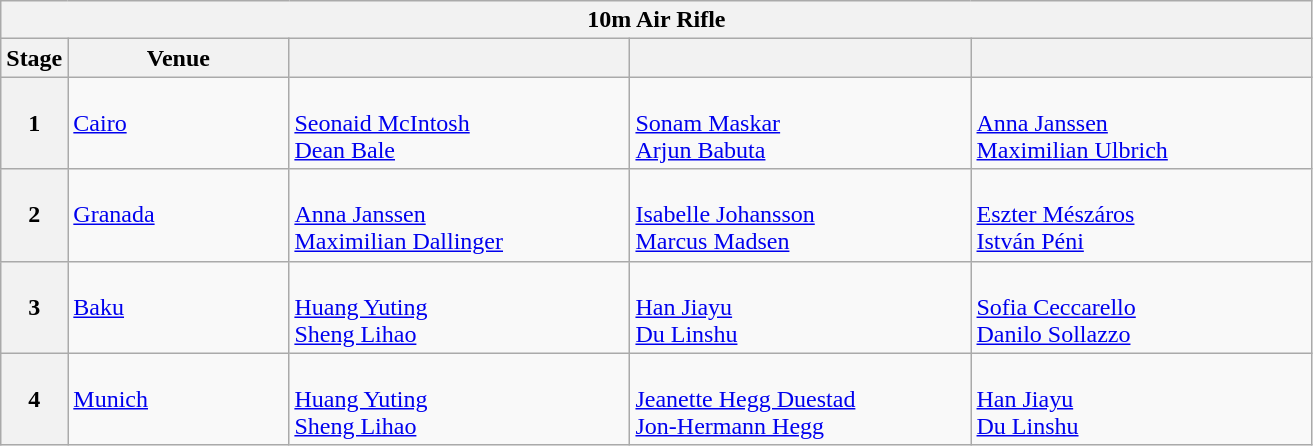<table class="wikitable">
<tr>
<th colspan="5">10m Air Rifle</th>
</tr>
<tr>
<th>Stage</th>
<th width=140>Venue</th>
<th width=220></th>
<th width=220></th>
<th width=220></th>
</tr>
<tr>
<th>1</th>
<td> <a href='#'>Cairo</a></td>
<td><br><a href='#'>Seonaid McIntosh</a><br><a href='#'>Dean Bale</a></td>
<td><br><a href='#'>Sonam Maskar</a><br><a href='#'>Arjun Babuta</a></td>
<td><br><a href='#'>Anna Janssen</a><br><a href='#'>Maximilian Ulbrich</a></td>
</tr>
<tr>
<th>2</th>
<td> <a href='#'>Granada</a></td>
<td><br><a href='#'>Anna Janssen</a><br><a href='#'>Maximilian Dallinger</a></td>
<td><br><a href='#'>Isabelle Johansson</a><br><a href='#'>Marcus Madsen</a></td>
<td><br><a href='#'>Eszter Mészáros</a><br><a href='#'>István Péni</a></td>
</tr>
<tr>
<th>3</th>
<td> <a href='#'>Baku</a></td>
<td><br><a href='#'>Huang Yuting</a><br><a href='#'>Sheng Lihao</a></td>
<td><br><a href='#'>Han Jiayu</a><br><a href='#'>Du Linshu</a></td>
<td><br><a href='#'>Sofia Ceccarello</a><br><a href='#'>Danilo Sollazzo</a></td>
</tr>
<tr>
<th>4</th>
<td> <a href='#'>Munich</a></td>
<td><br><a href='#'>Huang Yuting</a><br><a href='#'>Sheng Lihao</a></td>
<td><br><a href='#'>Jeanette Hegg Duestad</a><br><a href='#'>Jon-Hermann Hegg</a></td>
<td><br><a href='#'>Han Jiayu</a><br><a href='#'>Du Linshu</a></td>
</tr>
</table>
